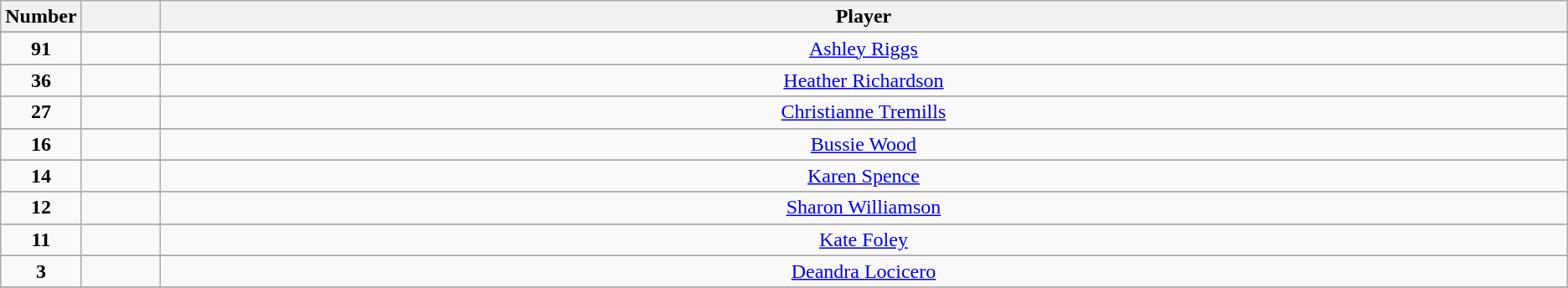<table class="wikitable" style="text-align:center">
<tr>
<th width=5%>Number</th>
<th width=5%></th>
<th !width=10%>Player</th>
</tr>
<tr>
</tr>
<tr>
<td><strong>91</strong></td>
<td></td>
<td><a href='#'>Ashley Riggs</a></td>
</tr>
<tr>
</tr>
<tr>
<td><strong>36</strong></td>
<td></td>
<td><a href='#'>Heather Richardson</a></td>
</tr>
<tr>
</tr>
<tr>
<td><strong>27</strong></td>
<td></td>
<td><a href='#'>Christianne Tremills</a></td>
</tr>
<tr>
</tr>
<tr>
<td><strong>16</strong></td>
<td></td>
<td><a href='#'>Bussie Wood</a></td>
</tr>
<tr>
</tr>
<tr>
<td><strong>14</strong></td>
<td></td>
<td><a href='#'>Karen Spence</a></td>
</tr>
<tr>
</tr>
<tr>
<td><strong>12</strong></td>
<td></td>
<td><a href='#'>Sharon Williamson</a></td>
</tr>
<tr>
</tr>
<tr>
<td><strong>11</strong></td>
<td></td>
<td><a href='#'>Kate Foley</a></td>
</tr>
<tr>
</tr>
<tr>
<td><strong>3</strong></td>
<td></td>
<td><a href='#'>Deandra Locicero</a></td>
</tr>
<tr>
</tr>
</table>
